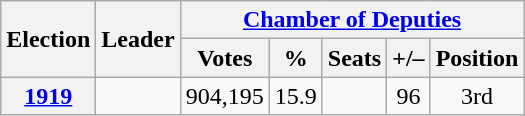<table class="wikitable" style="text-align:center">
<tr>
<th rowspan="2">Election</th>
<th rowspan="2">Leader</th>
<th colspan="5"><a href='#'>Chamber of Deputies</a></th>
</tr>
<tr>
<th>Votes</th>
<th>%</th>
<th>Seats</th>
<th>+/–</th>
<th>Position</th>
</tr>
<tr>
<th><a href='#'>1919</a></th>
<td></td>
<td>904,195</td>
<td>15.9</td>
<td></td>
<td> 96</td>
<td> 3rd</td>
</tr>
</table>
